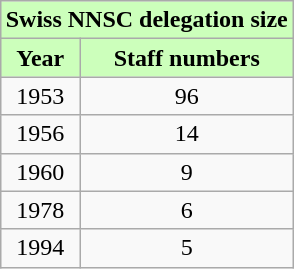<table class="wikitable"  style="text-align:center; margin-left:10px" align="right" border="1">
<tr>
<th colspan="2" style="background-color: #cfb">Swiss NNSC delegation size</th>
</tr>
<tr>
<th style="background-color:#cfb">Year</th>
<th style="background-color:#cfb">Staff numbers</th>
</tr>
<tr>
<td>1953</td>
<td>96</td>
</tr>
<tr>
<td>1956</td>
<td>14</td>
</tr>
<tr>
<td>1960</td>
<td>9</td>
</tr>
<tr>
<td>1978</td>
<td>6</td>
</tr>
<tr>
<td>1994</td>
<td>5</td>
</tr>
</table>
